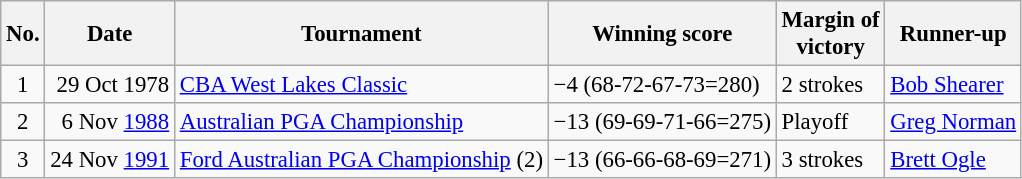<table class="wikitable" style="font-size:95%;">
<tr>
<th>No.</th>
<th>Date</th>
<th>Tournament</th>
<th>Winning score</th>
<th>Margin of<br>victory</th>
<th>Runner-up</th>
</tr>
<tr>
<td align=center>1</td>
<td align=right>29 Oct 1978</td>
<td><a href='#'>CBA West Lakes Classic</a></td>
<td>−4 (68-72-67-73=280)</td>
<td>2 strokes</td>
<td> <a href='#'>Bob Shearer</a></td>
</tr>
<tr>
<td align=center>2</td>
<td align=right>6 Nov <a href='#'>1988</a></td>
<td><a href='#'>Australian PGA Championship</a><small></small></td>
<td>−13 (69-69-71-66=275)</td>
<td>Playoff</td>
<td> <a href='#'>Greg Norman</a></td>
</tr>
<tr>
<td align=center>3</td>
<td align=right>24 Nov <a href='#'>1991</a></td>
<td><a href='#'>Ford Australian PGA Championship</a> (2)</td>
<td>−13 (66-66-68-69=271)</td>
<td>3 strokes</td>
<td> <a href='#'>Brett Ogle</a></td>
</tr>
</table>
